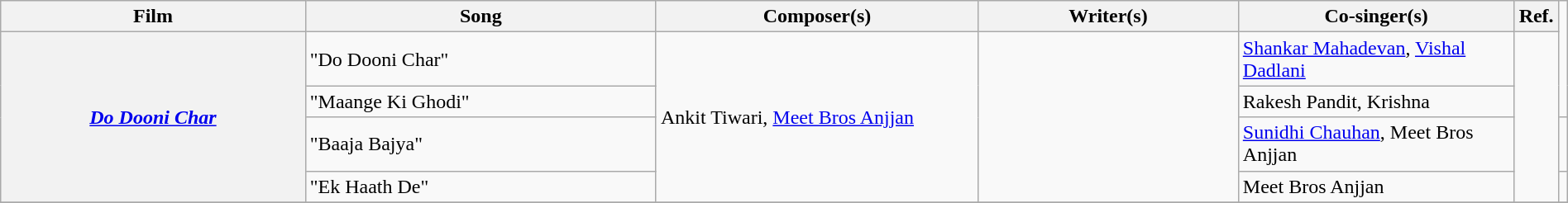<table class="wikitable plainrowheaders" width="100%" textcolor:#000;">
<tr>
<th scope="col" width=20%><strong>Film</strong></th>
<th scope="col" width=23%><strong>Song</strong></th>
<th scope="col" width=21%><strong>Composer(s)</strong></th>
<th scope="col" width=17%><strong>Writer(s)</strong></th>
<th scope="col" width=18%><strong>Co-singer(s)</strong></th>
<th scope="col" width=1%><strong>Ref.</strong></th>
</tr>
<tr>
<th scope-="row" rowspan=4><em><a href='#'>Do Dooni Char</a></em></th>
<td>"Do Dooni Char"</td>
<td rowspan=4>Ankit Tiwari, <a href='#'>Meet Bros Anjjan</a></td>
<td rowspan=4></td>
<td><a href='#'>Shankar Mahadevan</a>, <a href='#'>Vishal Dadlani</a></td>
<td rowspan=4></td>
</tr>
<tr>
<td>"Maange Ki Ghodi"</td>
<td>Rakesh Pandit, Krishna</td>
</tr>
<tr>
<td>"Baaja Bajya"</td>
<td><a href='#'>Sunidhi Chauhan</a>, Meet Bros Anjjan</td>
<td></td>
</tr>
<tr>
<td>"Ek Haath De"</td>
<td>Meet Bros Anjjan</td>
<td></td>
</tr>
<tr>
</tr>
</table>
